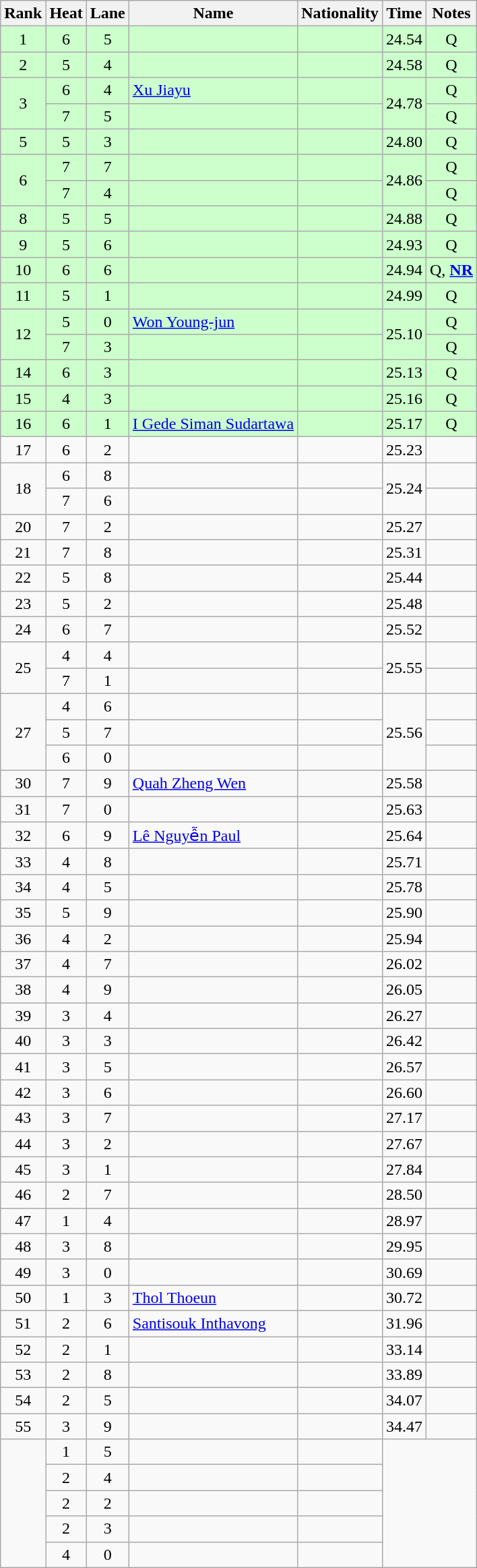<table class="wikitable sortable" style="text-align:center">
<tr>
<th>Rank</th>
<th>Heat</th>
<th>Lane</th>
<th>Name</th>
<th>Nationality</th>
<th>Time</th>
<th>Notes</th>
</tr>
<tr bgcolor=ccffcc>
<td>1</td>
<td>6</td>
<td>5</td>
<td align=left></td>
<td align=left></td>
<td>24.54</td>
<td>Q</td>
</tr>
<tr bgcolor=ccffcc>
<td>2</td>
<td>5</td>
<td>4</td>
<td align=left></td>
<td align=left></td>
<td>24.58</td>
<td>Q</td>
</tr>
<tr bgcolor=ccffcc>
<td rowspan=2>3</td>
<td>6</td>
<td>4</td>
<td align=left><a href='#'>Xu Jiayu</a></td>
<td align=left></td>
<td rowspan=2>24.78</td>
<td>Q</td>
</tr>
<tr bgcolor=ccffcc>
<td>7</td>
<td>5</td>
<td align=left></td>
<td align=left></td>
<td>Q</td>
</tr>
<tr bgcolor=ccffcc>
<td>5</td>
<td>5</td>
<td>3</td>
<td align=left></td>
<td align=left></td>
<td>24.80</td>
<td>Q</td>
</tr>
<tr bgcolor=ccffcc>
<td rowspan=2>6</td>
<td>7</td>
<td>7</td>
<td align=left></td>
<td align=left></td>
<td rowspan=2>24.86</td>
<td>Q</td>
</tr>
<tr bgcolor=ccffcc>
<td>7</td>
<td>4</td>
<td align=left></td>
<td align=left></td>
<td>Q</td>
</tr>
<tr bgcolor=ccffcc>
<td>8</td>
<td>5</td>
<td>5</td>
<td align=left></td>
<td align=left></td>
<td>24.88</td>
<td>Q</td>
</tr>
<tr bgcolor=ccffcc>
<td>9</td>
<td>5</td>
<td>6</td>
<td align=left></td>
<td align=left></td>
<td>24.93</td>
<td>Q</td>
</tr>
<tr bgcolor=ccffcc>
<td>10</td>
<td>6</td>
<td>6</td>
<td align=left></td>
<td align=left></td>
<td>24.94</td>
<td>Q, <strong><a href='#'>NR</a></strong></td>
</tr>
<tr bgcolor=ccffcc>
<td>11</td>
<td>5</td>
<td>1</td>
<td align=left></td>
<td align=left></td>
<td>24.99</td>
<td>Q</td>
</tr>
<tr bgcolor=ccffcc>
<td rowspan=2>12</td>
<td>5</td>
<td>0</td>
<td align=left><a href='#'>Won Young-jun</a></td>
<td align=left></td>
<td rowspan=2>25.10</td>
<td>Q</td>
</tr>
<tr bgcolor=ccffcc>
<td>7</td>
<td>3</td>
<td align=left></td>
<td align=left></td>
<td>Q</td>
</tr>
<tr bgcolor=ccffcc>
<td>14</td>
<td>6</td>
<td>3</td>
<td align=left></td>
<td align=left></td>
<td>25.13</td>
<td>Q</td>
</tr>
<tr bgcolor=ccffcc>
<td>15</td>
<td>4</td>
<td>3</td>
<td align=left></td>
<td align=left></td>
<td>25.16</td>
<td>Q</td>
</tr>
<tr bgcolor=ccffcc>
<td>16</td>
<td>6</td>
<td>1</td>
<td align=left><a href='#'>I Gede Siman Sudartawa</a></td>
<td align=left></td>
<td>25.17</td>
<td>Q</td>
</tr>
<tr>
<td>17</td>
<td>6</td>
<td>2</td>
<td align=left></td>
<td align=left></td>
<td>25.23</td>
<td></td>
</tr>
<tr>
<td rowspan=2>18</td>
<td>6</td>
<td>8</td>
<td align=left></td>
<td align=left></td>
<td rowspan=2>25.24</td>
<td></td>
</tr>
<tr>
<td>7</td>
<td>6</td>
<td align=left></td>
<td align=left></td>
<td></td>
</tr>
<tr>
<td>20</td>
<td>7</td>
<td>2</td>
<td align=left></td>
<td align=left></td>
<td>25.27</td>
<td></td>
</tr>
<tr>
<td>21</td>
<td>7</td>
<td>8</td>
<td align=left></td>
<td align=left></td>
<td>25.31</td>
<td></td>
</tr>
<tr>
<td>22</td>
<td>5</td>
<td>8</td>
<td align=left></td>
<td align=left></td>
<td>25.44</td>
<td></td>
</tr>
<tr>
<td>23</td>
<td>5</td>
<td>2</td>
<td align=left></td>
<td align=left></td>
<td>25.48</td>
<td></td>
</tr>
<tr>
<td>24</td>
<td>6</td>
<td>7</td>
<td align=left></td>
<td align=left></td>
<td>25.52</td>
<td></td>
</tr>
<tr>
<td rowspan=2>25</td>
<td>4</td>
<td>4</td>
<td align=left></td>
<td align=left></td>
<td rowspan=2>25.55</td>
<td></td>
</tr>
<tr>
<td>7</td>
<td>1</td>
<td align=left></td>
<td align=left></td>
<td></td>
</tr>
<tr>
<td rowspan=3>27</td>
<td>4</td>
<td>6</td>
<td align=left></td>
<td align=left></td>
<td rowspan=3>25.56</td>
<td></td>
</tr>
<tr>
<td>5</td>
<td>7</td>
<td align=left></td>
<td align=left></td>
<td></td>
</tr>
<tr>
<td>6</td>
<td>0</td>
<td align=left></td>
<td align=left></td>
<td></td>
</tr>
<tr>
<td>30</td>
<td>7</td>
<td>9</td>
<td align=left><a href='#'>Quah Zheng Wen</a></td>
<td align=left></td>
<td>25.58</td>
<td></td>
</tr>
<tr>
<td>31</td>
<td>7</td>
<td>0</td>
<td align=left></td>
<td align=left></td>
<td>25.63</td>
<td></td>
</tr>
<tr>
<td>32</td>
<td>6</td>
<td>9</td>
<td align=left><a href='#'>Lê Nguyễn Paul</a></td>
<td align=left></td>
<td>25.64</td>
<td></td>
</tr>
<tr>
<td>33</td>
<td>4</td>
<td>8</td>
<td align=left></td>
<td align=left></td>
<td>25.71</td>
<td></td>
</tr>
<tr>
<td>34</td>
<td>4</td>
<td>5</td>
<td align=left></td>
<td align=left></td>
<td>25.78</td>
<td></td>
</tr>
<tr>
<td>35</td>
<td>5</td>
<td>9</td>
<td align=left></td>
<td align=left></td>
<td>25.90</td>
<td></td>
</tr>
<tr>
<td>36</td>
<td>4</td>
<td>2</td>
<td align=left></td>
<td align=left></td>
<td>25.94</td>
<td></td>
</tr>
<tr>
<td>37</td>
<td>4</td>
<td>7</td>
<td align=left></td>
<td align=left></td>
<td>26.02</td>
<td></td>
</tr>
<tr>
<td>38</td>
<td>4</td>
<td>9</td>
<td align=left></td>
<td align=left></td>
<td>26.05</td>
<td></td>
</tr>
<tr>
<td>39</td>
<td>3</td>
<td>4</td>
<td align=left></td>
<td align=left></td>
<td>26.27</td>
<td></td>
</tr>
<tr>
<td>40</td>
<td>3</td>
<td>3</td>
<td align=left></td>
<td align=left></td>
<td>26.42</td>
<td></td>
</tr>
<tr>
<td>41</td>
<td>3</td>
<td>5</td>
<td align=left></td>
<td align=left></td>
<td>26.57</td>
<td></td>
</tr>
<tr>
<td>42</td>
<td>3</td>
<td>6</td>
<td align=left></td>
<td align=left></td>
<td>26.60</td>
<td></td>
</tr>
<tr>
<td>43</td>
<td>3</td>
<td>7</td>
<td align=left></td>
<td align=left></td>
<td>27.17</td>
<td></td>
</tr>
<tr>
<td>44</td>
<td>3</td>
<td>2</td>
<td align=left></td>
<td align=left></td>
<td>27.67</td>
<td></td>
</tr>
<tr>
<td>45</td>
<td>3</td>
<td>1</td>
<td align=left></td>
<td align=left></td>
<td>27.84</td>
<td></td>
</tr>
<tr>
<td>46</td>
<td>2</td>
<td>7</td>
<td align=left></td>
<td align=left></td>
<td>28.50</td>
<td></td>
</tr>
<tr>
<td>47</td>
<td>1</td>
<td>4</td>
<td align=left></td>
<td align=left></td>
<td>28.97</td>
<td></td>
</tr>
<tr>
<td>48</td>
<td>3</td>
<td>8</td>
<td align=left></td>
<td align=left></td>
<td>29.95</td>
<td></td>
</tr>
<tr>
<td>49</td>
<td>3</td>
<td>0</td>
<td align=left></td>
<td align=left></td>
<td>30.69</td>
<td></td>
</tr>
<tr>
<td>50</td>
<td>1</td>
<td>3</td>
<td align=left><a href='#'>Thol Thoeun</a></td>
<td align=left></td>
<td>30.72</td>
<td></td>
</tr>
<tr>
<td>51</td>
<td>2</td>
<td>6</td>
<td align=left><a href='#'>Santisouk Inthavong</a></td>
<td align=left></td>
<td>31.96</td>
<td></td>
</tr>
<tr>
<td>52</td>
<td>2</td>
<td>1</td>
<td align=left></td>
<td align=left></td>
<td>33.14</td>
<td></td>
</tr>
<tr>
<td>53</td>
<td>2</td>
<td>8</td>
<td align=left></td>
<td align=left></td>
<td>33.89</td>
<td></td>
</tr>
<tr>
<td>54</td>
<td>2</td>
<td>5</td>
<td align=left></td>
<td align=left></td>
<td>34.07</td>
<td></td>
</tr>
<tr>
<td>55</td>
<td>3</td>
<td>9</td>
<td align=left></td>
<td align=left></td>
<td>34.47</td>
<td></td>
</tr>
<tr>
<td rowspan=5></td>
<td>1</td>
<td>5</td>
<td align=left></td>
<td align=left></td>
<td rowspan=5 colspan=2></td>
</tr>
<tr>
<td>2</td>
<td>4</td>
<td align=left></td>
<td align=left></td>
</tr>
<tr>
<td>2</td>
<td>2</td>
<td align=left></td>
<td align=left></td>
</tr>
<tr>
<td>2</td>
<td>3</td>
<td align=left></td>
<td align=left></td>
</tr>
<tr>
<td>4</td>
<td>0</td>
<td align=left></td>
<td align=left></td>
</tr>
</table>
